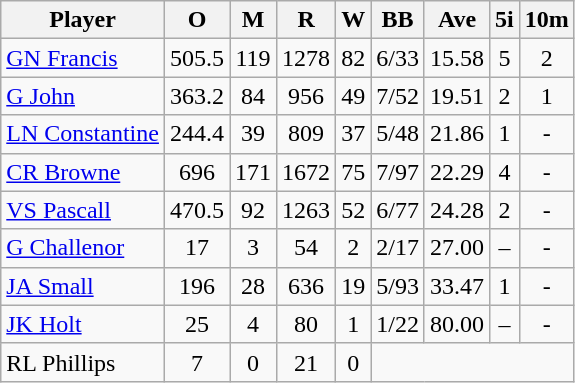<table class="wikitable" style="text-align: center;">
<tr>
<th align=left>Player</th>
<th>O</th>
<th>M</th>
<th>R</th>
<th>W</th>
<th>BB</th>
<th>Ave</th>
<th>5i</th>
<th>10m</th>
</tr>
<tr>
<td align=left><a href='#'>GN Francis</a></td>
<td>505.5</td>
<td>119</td>
<td>1278</td>
<td>82</td>
<td>6/33</td>
<td>15.58</td>
<td>5</td>
<td>2</td>
</tr>
<tr>
<td align=left><a href='#'>G John</a></td>
<td>363.2</td>
<td>84</td>
<td>956</td>
<td>49</td>
<td>7/52</td>
<td>19.51</td>
<td>2</td>
<td>1</td>
</tr>
<tr>
<td align=left><a href='#'>LN Constantine</a></td>
<td>244.4</td>
<td>39</td>
<td>809</td>
<td>37</td>
<td>5/48</td>
<td>21.86</td>
<td>1</td>
<td>-</td>
</tr>
<tr>
<td align=left><a href='#'>CR Browne</a></td>
<td>696</td>
<td>171</td>
<td>1672</td>
<td>75</td>
<td>7/97</td>
<td>22.29</td>
<td>4</td>
<td>-</td>
</tr>
<tr>
<td align=left><a href='#'>VS Pascall</a></td>
<td>470.5</td>
<td>92</td>
<td>1263</td>
<td>52</td>
<td>6/77</td>
<td>24.28</td>
<td>2</td>
<td>-</td>
</tr>
<tr>
<td align=left><a href='#'>G Challenor</a></td>
<td>17</td>
<td>3</td>
<td>54</td>
<td>2</td>
<td>2/17</td>
<td>27.00</td>
<td>–</td>
<td>-</td>
</tr>
<tr>
<td align=left><a href='#'>JA Small</a></td>
<td>196</td>
<td>28</td>
<td>636</td>
<td>19</td>
<td>5/93</td>
<td>33.47</td>
<td>1</td>
<td>-</td>
</tr>
<tr>
<td align=left><a href='#'>JK Holt</a></td>
<td>25</td>
<td>4</td>
<td>80</td>
<td>1</td>
<td>1/22</td>
<td>80.00</td>
<td>–</td>
<td>-</td>
</tr>
<tr>
<td align=left>RL Phillips</td>
<td>7</td>
<td>0</td>
<td>21</td>
<td>0</td>
<td colspan=4></td>
</tr>
</table>
